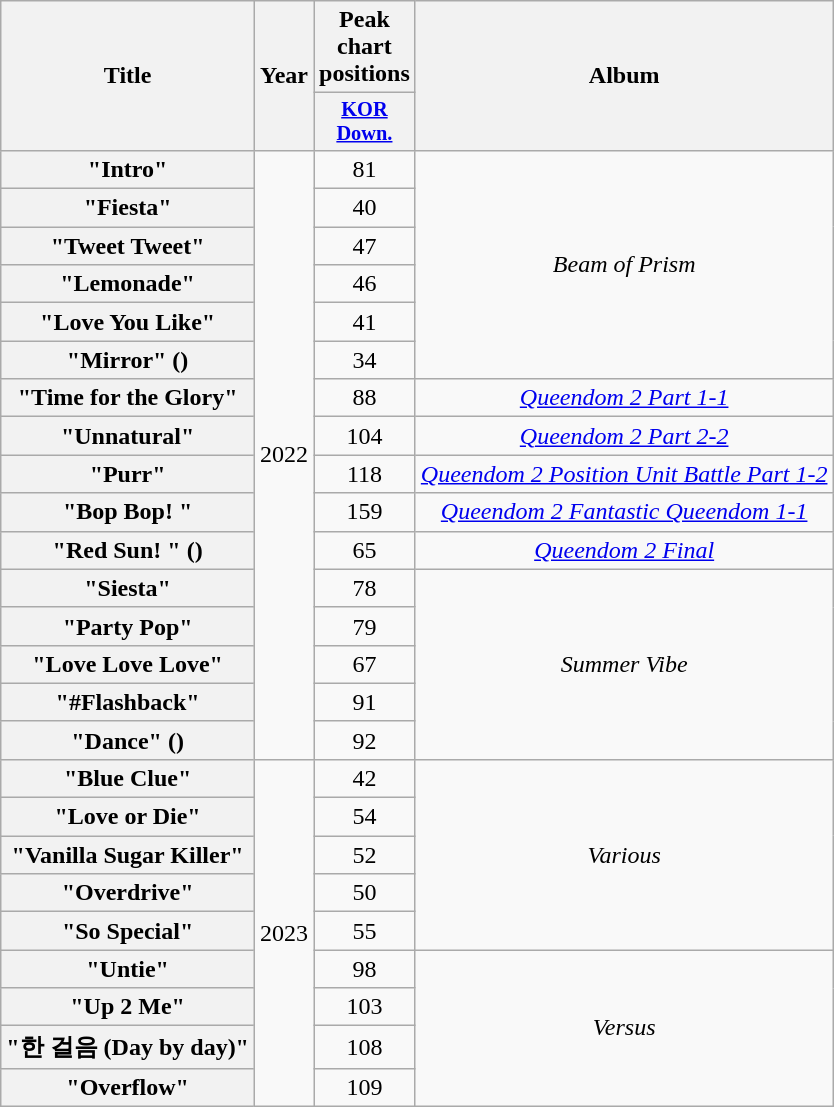<table class="wikitable plainrowheaders" style="text-align:center">
<tr>
<th scope="col" rowspan="2">Title</th>
<th scope="col" rowspan="2">Year</th>
<th scope="col">Peak chart positions</th>
<th scope="col" rowspan="2">Album</th>
</tr>
<tr>
<th scope="col" style="font-size:85%; width:2.5em"><a href='#'>KOR<br>Down.</a><br></th>
</tr>
<tr>
<th scope="row">"Intro"</th>
<td rowspan="16">2022</td>
<td>81</td>
<td rowspan="6"><em>Beam of Prism</em></td>
</tr>
<tr>
<th scope="row">"Fiesta"</th>
<td>40</td>
</tr>
<tr>
<th scope="row">"Tweet Tweet"</th>
<td>47</td>
</tr>
<tr>
<th scope="row">"Lemonade"</th>
<td>46</td>
</tr>
<tr>
<th scope="row">"Love You Like"</th>
<td>41</td>
</tr>
<tr>
<th scope="row">"Mirror" ()</th>
<td>34</td>
</tr>
<tr>
<th scope="row">"Time for the Glory"</th>
<td>88</td>
<td><em><a href='#'>Queendom 2 Part 1-1</a></em></td>
</tr>
<tr>
<th scope="row">"Unnatural"</th>
<td>104</td>
<td><em><a href='#'>Queendom 2 Part 2-2</a></em></td>
</tr>
<tr>
<th scope="row">"Purr"<br></th>
<td>118</td>
<td><em><a href='#'>Queendom 2 Position Unit Battle Part 1-2</a></em></td>
</tr>
<tr>
<th scope="row">"Bop Bop! " </th>
<td>159</td>
<td><em><a href='#'>Queendom 2 Fantastic Queendom 1-1</a></em></td>
</tr>
<tr>
<th scope="row">"Red Sun! " ()</th>
<td>65</td>
<td><em><a href='#'>Queendom 2 Final</a></em></td>
</tr>
<tr>
<th scope="row">"Siesta"</th>
<td>78</td>
<td rowspan="5"><em>Summer Vibe</em></td>
</tr>
<tr>
<th scope="row">"Party Pop"</th>
<td>79</td>
</tr>
<tr>
<th scope="row">"Love Love Love"</th>
<td>67</td>
</tr>
<tr>
<th scope="row">"#Flashback"</th>
<td>91</td>
</tr>
<tr>
<th scope="row">"Dance" ()</th>
<td>92</td>
</tr>
<tr>
<th scope="row">"Blue Clue"</th>
<td rowspan="9">2023</td>
<td>42</td>
<td rowspan="5"><em>Various</em></td>
</tr>
<tr>
<th scope="row">"Love or Die"</th>
<td>54</td>
</tr>
<tr>
<th scope="row">"Vanilla Sugar Killer"</th>
<td>52</td>
</tr>
<tr>
<th scope="row">"Overdrive"</th>
<td>50</td>
</tr>
<tr>
<th scope="row">"So Special"</th>
<td>55</td>
</tr>
<tr>
<th scope="row">"Untie"</th>
<td>98</td>
<td rowspan="4"><em>Versus</em></td>
</tr>
<tr>
<th scope="row">"Up 2 Me"</th>
<td>103</td>
</tr>
<tr>
<th scope="row">"한 걸음 (Day by day)"</th>
<td>108</td>
</tr>
<tr>
<th scope="row">"Overflow"</th>
<td>109</td>
</tr>
</table>
